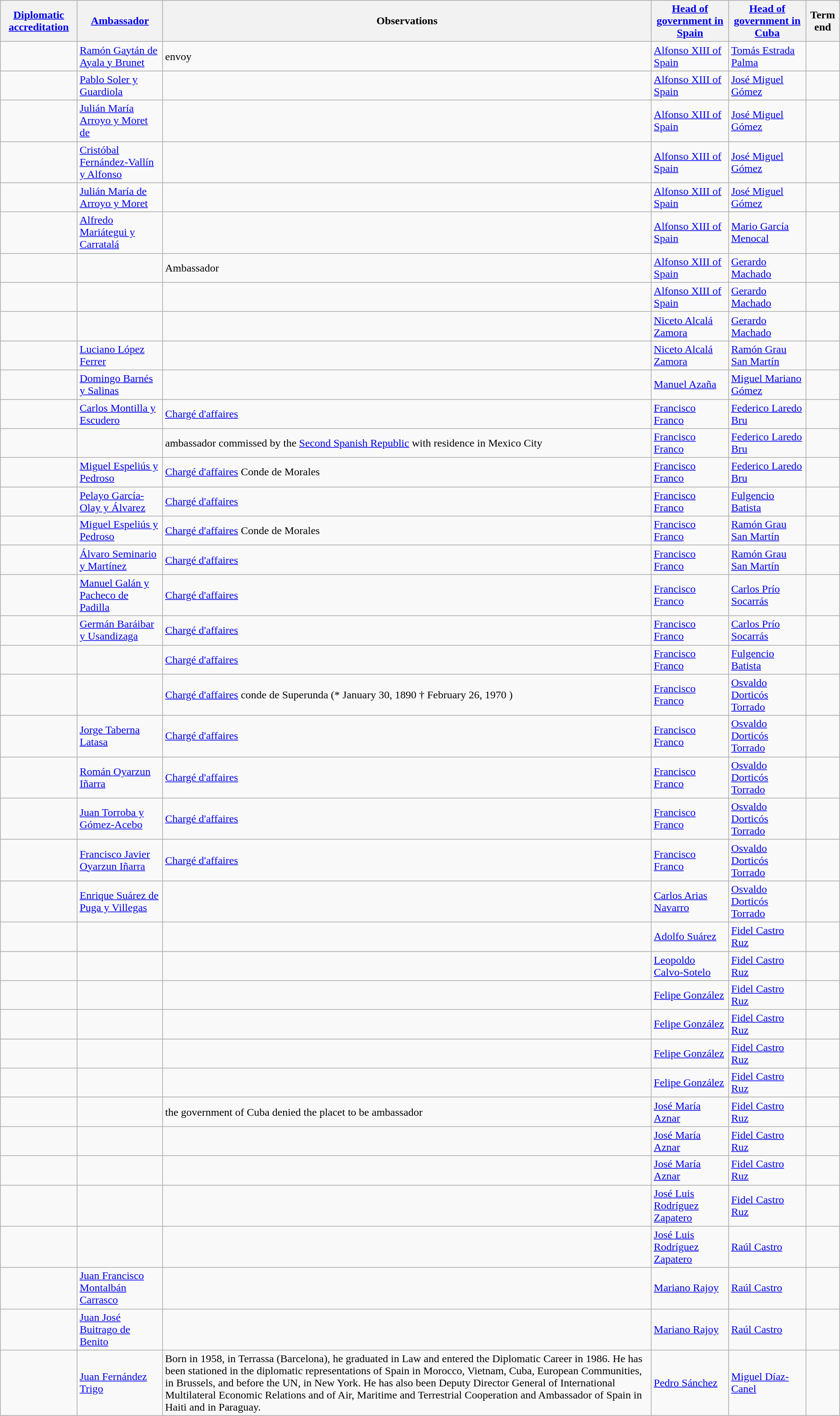<table class="wikitable sortable">
<tr>
<th><a href='#'>Diplomatic accreditation</a></th>
<th><a href='#'>Ambassador</a></th>
<th>Observations</th>
<th><a href='#'>Head of government in Spain</a></th>
<th><a href='#'>Head of government in Cuba</a></th>
<th>Term end</th>
</tr>
<tr>
<td></td>
<td><a href='#'>Ramón Gaytán de Ayala y Brunet</a></td>
<td>envoy</td>
<td><a href='#'>Alfonso XIII of Spain</a></td>
<td><a href='#'>Tomás Estrada Palma</a></td>
<td></td>
</tr>
<tr>
<td></td>
<td><a href='#'>Pablo Soler y Guardiola</a></td>
<td></td>
<td><a href='#'>Alfonso XIII of Spain</a></td>
<td><a href='#'>José Miguel Gómez</a></td>
<td></td>
</tr>
<tr>
<td></td>
<td><a href='#'>Julián María Arroyo y Moret de</a></td>
<td></td>
<td><a href='#'>Alfonso XIII of Spain</a></td>
<td><a href='#'>José Miguel Gómez</a></td>
<td></td>
</tr>
<tr>
<td></td>
<td><a href='#'>Cristóbal Fernández-Vallín y Alfonso</a></td>
<td></td>
<td><a href='#'>Alfonso XIII of Spain</a></td>
<td><a href='#'>José Miguel Gómez</a></td>
<td></td>
</tr>
<tr>
<td></td>
<td><a href='#'>Julián María de Arroyo y Moret</a></td>
<td></td>
<td><a href='#'>Alfonso XIII of Spain</a></td>
<td><a href='#'>José Miguel Gómez</a></td>
<td></td>
</tr>
<tr>
<td></td>
<td><a href='#'>Alfredo Mariátegui y Carratalá</a></td>
<td></td>
<td><a href='#'>Alfonso XIII of Spain</a></td>
<td><a href='#'>Mario García Menocal</a></td>
<td></td>
</tr>
<tr>
<td></td>
<td></td>
<td>Ambassador</td>
<td><a href='#'>Alfonso XIII of Spain</a></td>
<td><a href='#'>Gerardo Machado</a></td>
<td></td>
</tr>
<tr>
<td></td>
<td></td>
<td></td>
<td><a href='#'>Alfonso XIII of Spain</a></td>
<td><a href='#'>Gerardo Machado</a></td>
<td></td>
</tr>
<tr>
<td></td>
<td></td>
<td></td>
<td><a href='#'>Niceto Alcalá Zamora </a></td>
<td><a href='#'>Gerardo Machado</a></td>
<td></td>
</tr>
<tr>
<td></td>
<td><a href='#'>Luciano López Ferrer</a></td>
<td></td>
<td><a href='#'>Niceto Alcalá Zamora </a></td>
<td><a href='#'>Ramón Grau San Martín</a></td>
<td></td>
</tr>
<tr>
<td></td>
<td><a href='#'>Domingo Barnés y Salinas</a></td>
<td></td>
<td><a href='#'>Manuel Azaña </a></td>
<td><a href='#'>Miguel Mariano Gómez</a></td>
<td></td>
</tr>
<tr>
<td></td>
<td><a href='#'>Carlos Montilla y Escudero</a></td>
<td><a href='#'>Chargé d'affaires</a></td>
<td><a href='#'>Francisco Franco </a></td>
<td><a href='#'>Federico Laredo Bru</a></td>
<td></td>
</tr>
<tr>
<td></td>
<td></td>
<td>ambassador commissed by the <a href='#'>Second Spanish Republic</a> with residence in Mexico City</td>
<td><a href='#'>Francisco Franco </a></td>
<td><a href='#'>Federico Laredo Bru</a></td>
<td></td>
</tr>
<tr>
<td></td>
<td><a href='#'>Miguel Espeliús y Pedroso</a></td>
<td><a href='#'>Chargé d'affaires</a> Conde de Morales</td>
<td><a href='#'>Francisco Franco </a></td>
<td><a href='#'>Federico Laredo Bru</a></td>
<td></td>
</tr>
<tr>
<td></td>
<td><a href='#'>Pelayo García-Olay y Álvarez</a></td>
<td><a href='#'>Chargé d'affaires</a></td>
<td><a href='#'>Francisco Franco </a></td>
<td><a href='#'>Fulgencio Batista</a></td>
<td></td>
</tr>
<tr>
<td></td>
<td><a href='#'>Miguel Espeliús y Pedroso</a></td>
<td><a href='#'>Chargé d'affaires</a> Conde de Morales</td>
<td><a href='#'>Francisco Franco </a></td>
<td><a href='#'>Ramón Grau San Martín</a></td>
<td></td>
</tr>
<tr>
<td></td>
<td><a href='#'>Álvaro Seminario y Martínez</a></td>
<td><a href='#'>Chargé d'affaires</a></td>
<td><a href='#'>Francisco Franco </a></td>
<td><a href='#'>Ramón Grau San Martín</a></td>
<td></td>
</tr>
<tr>
<td></td>
<td><a href='#'>Manuel Galán y Pacheco de Padilla</a></td>
<td><a href='#'>Chargé d'affaires</a></td>
<td><a href='#'>Francisco Franco </a></td>
<td><a href='#'>Carlos Prío Socarrás</a></td>
<td></td>
</tr>
<tr>
<td></td>
<td><a href='#'>Germán Baráibar y Usandizaga</a></td>
<td><a href='#'>Chargé d'affaires</a></td>
<td><a href='#'>Francisco Franco </a></td>
<td><a href='#'>Carlos Prío Socarrás</a></td>
<td></td>
</tr>
<tr>
<td></td>
<td></td>
<td><a href='#'>Chargé d'affaires</a></td>
<td><a href='#'>Francisco Franco </a></td>
<td><a href='#'>Fulgencio Batista</a></td>
<td></td>
</tr>
<tr>
<td></td>
<td></td>
<td><a href='#'>Chargé d'affaires</a>  conde de Superunda   (* January 30, 1890 † February 26, 1970 )</td>
<td><a href='#'>Francisco Franco </a></td>
<td><a href='#'>Osvaldo Dorticós Torrado</a></td>
<td></td>
</tr>
<tr>
<td></td>
<td><a href='#'>Jorge Taberna Latasa</a></td>
<td><a href='#'>Chargé d'affaires</a></td>
<td><a href='#'>Francisco Franco </a></td>
<td><a href='#'>Osvaldo Dorticós Torrado</a></td>
<td></td>
</tr>
<tr>
<td></td>
<td><a href='#'>Román Oyarzun Iñarra</a></td>
<td><a href='#'>Chargé d'affaires</a></td>
<td><a href='#'>Francisco Franco </a></td>
<td><a href='#'>Osvaldo Dorticós Torrado</a></td>
<td></td>
</tr>
<tr>
<td></td>
<td><a href='#'>Juan Torroba y Gómez-Acebo</a></td>
<td><a href='#'>Chargé d'affaires</a></td>
<td><a href='#'>Francisco Franco </a></td>
<td><a href='#'>Osvaldo Dorticós Torrado</a></td>
<td></td>
</tr>
<tr>
<td></td>
<td><a href='#'>Francisco Javier Oyarzun Iñarra</a></td>
<td><a href='#'>Chargé d'affaires</a></td>
<td><a href='#'>Francisco Franco </a></td>
<td><a href='#'>Osvaldo Dorticós Torrado</a></td>
<td></td>
</tr>
<tr>
<td></td>
<td><a href='#'>Enrique Suárez de Puga y Villegas</a></td>
<td></td>
<td><a href='#'>Carlos Arias Navarro </a></td>
<td><a href='#'>Osvaldo Dorticós Torrado</a></td>
<td></td>
</tr>
<tr>
<td></td>
<td></td>
<td></td>
<td><a href='#'>Adolfo Suárez </a></td>
<td><a href='#'>Fidel Castro Ruz</a></td>
<td></td>
</tr>
<tr>
<td></td>
<td></td>
<td></td>
<td><a href='#'>Leopoldo Calvo-Sotelo </a></td>
<td><a href='#'>Fidel Castro Ruz</a></td>
<td></td>
</tr>
<tr>
<td></td>
<td></td>
<td></td>
<td><a href='#'>Felipe González </a></td>
<td><a href='#'>Fidel Castro Ruz</a></td>
<td></td>
</tr>
<tr>
<td></td>
<td></td>
<td></td>
<td><a href='#'>Felipe González </a></td>
<td><a href='#'>Fidel Castro Ruz</a></td>
<td></td>
</tr>
<tr>
<td></td>
<td></td>
<td></td>
<td><a href='#'>Felipe González </a></td>
<td><a href='#'>Fidel Castro Ruz</a></td>
<td></td>
</tr>
<tr>
<td></td>
<td></td>
<td></td>
<td><a href='#'>Felipe González </a></td>
<td><a href='#'>Fidel Castro Ruz</a></td>
<td></td>
</tr>
<tr>
<td></td>
<td></td>
<td>the government of Cuba denied the placet to be ambassador</td>
<td><a href='#'>José María Aznar </a></td>
<td><a href='#'>Fidel Castro Ruz</a></td>
<td></td>
</tr>
<tr>
<td></td>
<td></td>
<td></td>
<td><a href='#'>José María Aznar </a></td>
<td><a href='#'>Fidel Castro Ruz</a></td>
<td></td>
</tr>
<tr>
<td></td>
<td></td>
<td></td>
<td><a href='#'>José María Aznar </a></td>
<td><a href='#'>Fidel Castro Ruz</a></td>
<td></td>
</tr>
<tr>
<td></td>
<td></td>
<td></td>
<td><a href='#'>José Luis Rodríguez Zapatero </a></td>
<td><a href='#'>Fidel Castro Ruz</a></td>
<td></td>
</tr>
<tr>
<td></td>
<td></td>
<td></td>
<td><a href='#'>José Luis Rodríguez Zapatero </a></td>
<td><a href='#'>Raúl Castro</a></td>
<td></td>
</tr>
<tr>
<td></td>
<td><a href='#'>Juan Francisco Montalbán Carrasco</a></td>
<td></td>
<td><a href='#'>Mariano Rajoy</a></td>
<td><a href='#'>Raúl Castro</a></td>
<td></td>
</tr>
<tr>
<td></td>
<td><a href='#'>Juan José Buitrago de Benito</a></td>
<td></td>
<td><a href='#'>Mariano Rajoy</a></td>
<td><a href='#'>Raúl Castro</a></td>
<td></td>
</tr>
<tr>
<td></td>
<td><a href='#'>Juan Fernández Trigo</a></td>
<td>Born in 1958, in Terrassa (Barcelona), he graduated in Law and entered the Diplomatic Career in 1986. He has been stationed in the diplomatic representations of Spain in Morocco, Vietnam, Cuba, European Communities, in Brussels, and before the UN, in New York. He has also been Deputy Director General of International Multilateral Economic Relations and of Air, Maritime and Terrestrial Cooperation and Ambassador of Spain in Haiti and in Paraguay.</td>
<td><a href='#'>Pedro Sánchez</a></td>
<td><a href='#'>Miguel Díaz-Canel</a></td>
<td></td>
</tr>
</table>
